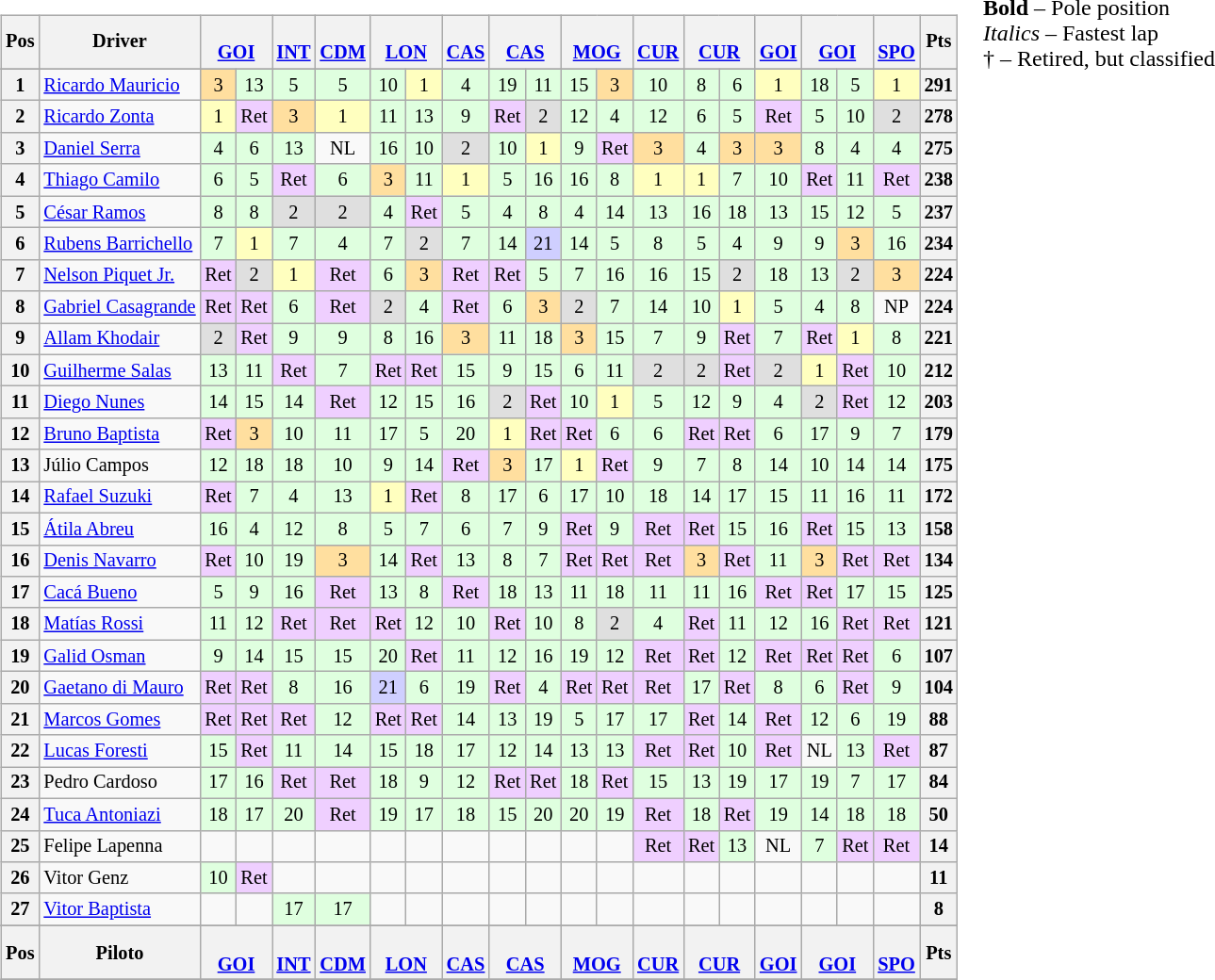<table>
<tr>
<td valign="top"><br><table class="wikitable" style="font-size: 85%; text-align: center;">
<tr valign="top">
<th valign="middle">Pos</th>
<th valign="middle">Driver</th>
<th colspan="2"><br><a href='#'>GOI</a></th>
<th colspan="1"><br><a href='#'>INT</a></th>
<th colspan="1"><br><a href='#'>CDM</a></th>
<th colspan="2"><br><a href='#'>LON</a></th>
<th colspan="1"><br><a href='#'>CAS</a></th>
<th colspan="2"><br><a href='#'>CAS</a></th>
<th colspan="2"><br><a href='#'>MOG</a></th>
<th><br><a href='#'>CUR</a></th>
<th colspan="2"><br><a href='#'>CUR</a></th>
<th colspan="1"><br><a href='#'>GOI</a></th>
<th colspan="2"><br><a href='#'>GOI</a></th>
<th colspan="1"><br><a href='#'>SPO</a></th>
<th valign="middle">Pts</th>
</tr>
<tr>
</tr>
<tr>
<th>1</th>
<td align="left"> <a href='#'>Ricardo Mauricio</a></td>
<td style="background:#FFDF9F;">3</td>
<td style="background:#DFFFDF;">13</td>
<td style="background:#DFFFDF;">5</td>
<td style="background:#DFFFDF;">5</td>
<td style="background:#DFFFDF;">10</td>
<td style="background:#FFFFBF;">1</td>
<td style="background:#DFFFDF;">4</td>
<td style="background:#DFFFDF;">19</td>
<td style="background:#DFFFDF;">11</td>
<td style="background:#DFFFDF;">15</td>
<td style="background:#FFDF9F;">3</td>
<td style="background:#DFFFDF;">10</td>
<td style="background:#DFFFDF;">8</td>
<td style="background:#DFFFDF;">6</td>
<td style="background:#FFFFBF;">1</td>
<td style="background:#DFFFDF;">18</td>
<td style="background:#DFFFDF;">5</td>
<td style="background:#FFFFBF;">1</td>
<th>291</th>
</tr>
<tr>
<th>2</th>
<td align="left"> <a href='#'>Ricardo Zonta</a></td>
<td style="background:#FFFFBF;">1</td>
<td style="background:#efcfff;">Ret</td>
<td style="background:#FFDF9F;">3</td>
<td style="background:#FFFFBF;">1</td>
<td style="background:#DFFFDF;">11</td>
<td style="background:#DFFFDF;">13</td>
<td style="background:#DFFFDF;">9</td>
<td style="background:#efcfff;">Ret</td>
<td style="background:#DFDFDF;">2</td>
<td style="background:#DFFFDF;">12</td>
<td style="background:#DFFFDF;">4</td>
<td style="background:#DFFFDF;">12</td>
<td style="background:#DFFFDF;">6</td>
<td style="background:#DFFFDF;">5</td>
<td style="background:#efcfff;">Ret</td>
<td style="background:#DFFFDF;">5</td>
<td style="background:#DFFFDF;">10</td>
<td style="background:#DFDFDF;">2</td>
<th>278</th>
</tr>
<tr>
<th>3</th>
<td align="left"> <a href='#'>Daniel Serra</a></td>
<td style="background:#DFFFDF;">4</td>
<td style="background:#DFFFDF;">6</td>
<td style="background:#DFFFDF;">13</td>
<td>NL</td>
<td style="background:#DFFFDF;">16</td>
<td style="background:#DFFFDF;">10</td>
<td style="background:#DFDFDF;">2</td>
<td style="background:#DFFFDF;">10</td>
<td style="background:#FFFFBF;">1</td>
<td style="background:#DFFFDF;">9</td>
<td style="background:#efcfff;">Ret</td>
<td style="background:#FFDF9F;">3</td>
<td style="background:#DFFFDF;">4</td>
<td style="background:#FFDF9F;">3</td>
<td style="background:#FFDF9F;">3</td>
<td style="background:#DFFFDF;">8</td>
<td style="background:#DFFFDF;">4</td>
<td style="background:#DFFFDF;">4</td>
<th>275</th>
</tr>
<tr>
<th>4</th>
<td align="left"> <a href='#'>Thiago Camilo</a></td>
<td style="background:#DFFFDF;">6</td>
<td style="background:#DFFFDF;">5</td>
<td style="background:#efcfff;">Ret</td>
<td style="background:#DFFFDF;">6</td>
<td style="background:#FFDF9F;">3</td>
<td style="background:#DFFFDF;">11</td>
<td style="background:#FFFFBF;">1</td>
<td style="background:#DFFFDF;">5</td>
<td style="background:#DFFFDF;">16</td>
<td style="background:#DFFFDF;">16</td>
<td style="background:#DFFFDF;">8</td>
<td style="background:#FFFFBF;">1</td>
<td style="background:#FFFFBF;">1</td>
<td style="background:#DFFFDF;">7</td>
<td style="background:#DFFFDF;">10</td>
<td style="background:#efcfff;">Ret</td>
<td style="background:#DFFFDF;">11</td>
<td style="background:#efcfff;">Ret</td>
<th>238</th>
</tr>
<tr>
<th>5</th>
<td align="left"> <a href='#'>César Ramos</a></td>
<td style="background:#DFFFDF;">8</td>
<td style="background:#DFFFDF;">8</td>
<td style="background:#DFDFDF;">2</td>
<td style="background:#DFDFDF;">2</td>
<td style="background:#DFFFDF;">4</td>
<td style="background:#efcfff;">Ret</td>
<td style="background:#DFFFDF;">5</td>
<td style="background:#DFFFDF;">4</td>
<td style="background:#DFFFDF;">8</td>
<td style="background:#DFFFDF;">4</td>
<td style="background:#DFFFDF;">14</td>
<td style="background:#DFFFDF;">13</td>
<td style="background:#DFFFDF;">16</td>
<td style="background:#DFFFDF;">18</td>
<td style="background:#DFFFDF;">13</td>
<td style="background:#DFFFDF;">15</td>
<td style="background:#DFFFDF;">12</td>
<td style="background:#DFFFDF;">5</td>
<th>237</th>
</tr>
<tr>
<th>6</th>
<td align="left"> <a href='#'>Rubens Barrichello</a></td>
<td style="background:#DFFFDF;">7</td>
<td style="background:#FFFFBF;">1</td>
<td style="background:#DFFFDF;">7</td>
<td style="background:#DFFFDF;">4</td>
<td style="background:#DFFFDF;">7</td>
<td style="background:#DFDFDF;">2</td>
<td style="background:#DFFFDF;">7</td>
<td style="background:#DFFFDF;">14</td>
<td style="background:#cfcfff;">21</td>
<td style="background:#DFFFDF;">14</td>
<td style="background:#DFFFDF;">5</td>
<td style="background:#DFFFDF;">8</td>
<td style="background:#DFFFDF;">5</td>
<td style="background:#DFFFDF;">4</td>
<td style="background:#DFFFDF;">9</td>
<td style="background:#DFFFDF;">9</td>
<td style="background:#FFDF9F;">3</td>
<td style="background:#DFFFDF;">16</td>
<th>234</th>
</tr>
<tr>
<th>7</th>
<td align="left"> <a href='#'>Nelson Piquet Jr.</a></td>
<td style="background:#efcfff;">Ret</td>
<td style="background:#DFDFDF;">2</td>
<td style="background:#FFFFBF;">1</td>
<td style="background:#efcfff;">Ret</td>
<td style="background:#DFFFDF;">6</td>
<td style="background:#FFDF9F;">3</td>
<td style="background:#efcfff;">Ret</td>
<td style="background:#efcfff;">Ret</td>
<td style="background:#DFFFDF;">5</td>
<td style="background:#DFFFDF;">7</td>
<td style="background:#DFFFDF;">16</td>
<td style="background:#DFFFDF;">16</td>
<td style="background:#DFFFDF;">15</td>
<td style="background:#DFDFDF;">2</td>
<td style="background:#DFFFDF;">18</td>
<td style="background:#DFFFDF;">13</td>
<td style="background:#DFDFDF;">2</td>
<td style="background:#FFDF9F;">3</td>
<th>224</th>
</tr>
<tr>
<th>8</th>
<td align="left"> <a href='#'>Gabriel Casagrande</a></td>
<td style="background:#efcfff;">Ret</td>
<td style="background:#efcfff;">Ret</td>
<td style="background:#DFFFDF;">6</td>
<td style="background:#efcfff;">Ret</td>
<td style="background:#DFDFDF;">2</td>
<td style="background:#DFFFDF;">4</td>
<td style="background:#efcfff;">Ret</td>
<td style="background:#DFFFDF;">6</td>
<td style="background:#FFDF9F;">3</td>
<td style="background:#DFDFDF;">2</td>
<td style="background:#DFFFDF;">7</td>
<td style="background:#DFFFDF;">14</td>
<td style="background:#DFFFDF;">10</td>
<td style="background:#FFFFBF;">1</td>
<td style="background:#DFFFDF;">5</td>
<td style="background:#DFFFDF;">4</td>
<td style="background:#DFFFDF;">8</td>
<td>NP</td>
<th>224</th>
</tr>
<tr>
<th>9</th>
<td align="left"> <a href='#'>Allam Khodair</a></td>
<td style="background:#DFDFDF;">2</td>
<td style="background:#efcfff;">Ret</td>
<td style="background:#DFFFDF;">9</td>
<td style="background:#DFFFDF;">9</td>
<td style="background:#DFFFDF;">8</td>
<td style="background:#DFFFDF;">16</td>
<td style="background:#FFDF9F;">3</td>
<td style="background:#DFFFDF;">11</td>
<td style="background:#DFFFDF;">18</td>
<td style="background:#FFDF9F;">3</td>
<td style="background:#DFFFDF;">15</td>
<td style="background:#DFFFDF;">7</td>
<td style="background:#DFFFDF;">9</td>
<td style="background:#efcfff;">Ret</td>
<td style="background:#DFFFDF;">7</td>
<td style="background:#efcfff;">Ret</td>
<td style="background:#FFFFBF;">1</td>
<td style="background:#DFFFDF;">8</td>
<th>221</th>
</tr>
<tr>
<th>10</th>
<td align="left"> <a href='#'>Guilherme Salas</a></td>
<td style="background:#DFFFDF;">13</td>
<td style="background:#DFFFDF;">11</td>
<td style="background:#efcfff;">Ret</td>
<td style="background:#DFFFDF;">7</td>
<td style="background:#efcfff;">Ret</td>
<td style="background:#efcfff;">Ret</td>
<td style="background:#DFFFDF;">15</td>
<td style="background:#DFFFDF;">9</td>
<td style="background:#DFFFDF;">15</td>
<td style="background:#DFFFDF;">6</td>
<td style="background:#DFFFDF;">11</td>
<td style="background:#DFDFDF;">2</td>
<td style="background:#DFDFDF;">2</td>
<td style="background:#efcfff;">Ret</td>
<td style="background:#DFDFDF;">2</td>
<td style="background:#FFFFBF;">1</td>
<td style="background:#efcfff;">Ret</td>
<td style="background:#DFFFDF;">10</td>
<th>212</th>
</tr>
<tr>
<th>11</th>
<td align="left"> <a href='#'>Diego Nunes</a></td>
<td style="background:#DFFFDF;">14</td>
<td style="background:#DFFFDF;">15</td>
<td style="background:#DFFFDF;">14</td>
<td style="background:#efcfff;">Ret</td>
<td style="background:#DFFFDF;">12</td>
<td style="background:#DFFFDF;">15</td>
<td style="background:#DFFFDF;">16</td>
<td style="background:#DFDFDF;">2</td>
<td style="background:#efcfff;">Ret</td>
<td style="background:#DFFFDF;">10</td>
<td style="background:#FFFFBF;">1</td>
<td style="background:#DFFFDF;">5</td>
<td style="background:#DFFFDF;">12</td>
<td style="background:#DFFFDF;">9</td>
<td style="background:#DFFFDF;">4</td>
<td style="background:#DFDFDF;">2</td>
<td style="background:#efcfff;">Ret</td>
<td style="background:#DFFFDF;">12</td>
<th>203</th>
</tr>
<tr>
<th>12</th>
<td align="left"> <a href='#'>Bruno Baptista</a></td>
<td style="background:#efcfff;">Ret</td>
<td style="background:#FFDF9F;">3</td>
<td style="background:#DFFFDF;">10</td>
<td style="background:#DFFFDF;">11</td>
<td style="background:#DFFFDF;">17</td>
<td style="background:#DFFFDF;">5</td>
<td style="background:#DFFFDF;">20</td>
<td style="background:#FFFFBF;">1</td>
<td style="background:#efcfff;">Ret</td>
<td style="background:#efcfff;">Ret</td>
<td style="background:#DFFFDF;">6</td>
<td style="background:#DFFFDF;">6</td>
<td style="background:#efcfff;">Ret</td>
<td style="background:#efcfff;">Ret</td>
<td style="background:#DFFFDF;">6</td>
<td style="background:#DFFFDF;">17</td>
<td style="background:#DFFFDF;">9</td>
<td style="background:#DFFFDF;">7</td>
<th>179</th>
</tr>
<tr>
<th>13</th>
<td align="left"> Júlio Campos</td>
<td style="background:#DFFFDF;">12</td>
<td style="background:#DFFFDF;">18</td>
<td style="background:#DFFFDF;">18</td>
<td style="background:#DFFFDF;">10</td>
<td style="background:#DFFFDF;">9</td>
<td style="background:#DFFFDF;">14</td>
<td style="background:#efcfff;">Ret</td>
<td style="background:#FFDF9F;">3</td>
<td style="background:#DFFFDF;">17</td>
<td style="background:#FFFFBF;">1</td>
<td style="background:#efcfff;">Ret</td>
<td style="background:#DFFFDF;">9</td>
<td style="background:#DFFFDF;">7</td>
<td style="background:#DFFFDF;">8</td>
<td style="background:#DFFFDF;">14</td>
<td style="background:#DFFFDF;">10</td>
<td style="background:#DFFFDF;">14</td>
<td style="background:#DFFFDF;">14</td>
<th>175</th>
</tr>
<tr>
<th>14</th>
<td align="left"> <a href='#'>Rafael Suzuki</a></td>
<td style="background:#efcfff;">Ret</td>
<td style="background:#DFFFDF;">7</td>
<td style="background:#DFFFDF;">4</td>
<td style="background:#DFFFDF;">13</td>
<td style="background:#FFFFBF;">1</td>
<td style="background:#efcfff;">Ret</td>
<td style="background:#DFFFDF;">8</td>
<td style="background:#DFFFDF;">17</td>
<td style="background:#DFFFDF;">6</td>
<td style="background:#DFFFDF;">17</td>
<td style="background:#DFFFDF;">10</td>
<td style="background:#DFFFDF;">18</td>
<td style="background:#DFFFDF;">14</td>
<td style="background:#DFFFDF;">17</td>
<td style="background:#DFFFDF;">15</td>
<td style="background:#DFFFDF;">11</td>
<td style="background:#DFFFDF;">16</td>
<td style="background:#DFFFDF;">11</td>
<th>172</th>
</tr>
<tr>
<th>15</th>
<td align="left"> <a href='#'>Átila Abreu</a></td>
<td style="background:#DFFFDF;">16</td>
<td style="background:#DFFFDF;">4</td>
<td style="background:#DFFFDF;">12</td>
<td style="background:#DFFFDF;">8</td>
<td style="background:#DFFFDF;">5</td>
<td style="background:#DFFFDF;">7</td>
<td style="background:#DFFFDF;">6</td>
<td style="background:#DFFFDF;">7</td>
<td style="background:#DFFFDF;">9</td>
<td style="background:#efcfff;">Ret</td>
<td style="background:#DFFFDF;">9</td>
<td style="background:#efcfff;">Ret</td>
<td style="background:#efcfff;">Ret</td>
<td style="background:#DFFFDF;">15</td>
<td style="background:#DFFFDF;">16</td>
<td style="background:#efcfff;">Ret</td>
<td style="background:#DFFFDF;">15</td>
<td style="background:#DFFFDF;">13</td>
<th>158</th>
</tr>
<tr>
<th>16</th>
<td align="left"> <a href='#'>Denis Navarro</a></td>
<td style="background:#efcfff;">Ret</td>
<td style="background:#DFFFDF;">10</td>
<td style="background:#DFFFDF;">19</td>
<td style="background:#FFDF9F;">3</td>
<td style="background:#DFFFDF;">14</td>
<td style="background:#efcfff;">Ret</td>
<td style="background:#DFFFDF;">13</td>
<td style="background:#DFFFDF;">8</td>
<td style="background:#DFFFDF;">7</td>
<td style="background:#efcfff;">Ret</td>
<td style="background:#efcfff;">Ret</td>
<td style="background:#efcfff;">Ret</td>
<td style="background:#FFDF9F;">3</td>
<td style="background:#efcfff;">Ret</td>
<td style="background:#DFFFDF;">11</td>
<td style="background:#FFDF9F;">3</td>
<td style="background:#efcfff;">Ret</td>
<td style="background:#efcfff;">Ret</td>
<th>134</th>
</tr>
<tr>
<th>17</th>
<td align="left"> <a href='#'>Cacá Bueno</a></td>
<td style="background:#DFFFDF;">5</td>
<td style="background:#DFFFDF;">9</td>
<td style="background:#DFFFDF;">16</td>
<td style="background:#efcfff;">Ret</td>
<td style="background:#DFFFDF;">13</td>
<td style="background:#DFFFDF;">8</td>
<td style="background:#efcfff;">Ret</td>
<td style="background:#DFFFDF;">18</td>
<td style="background:#DFFFDF;">13</td>
<td style="background:#DFFFDF;">11</td>
<td style="background:#DFFFDF;">18</td>
<td style="background:#DFFFDF;">11</td>
<td style="background:#DFFFDF;">11</td>
<td style="background:#DFFFDF;">16</td>
<td style="background:#efcfff;">Ret</td>
<td style="background:#efcfff;">Ret</td>
<td style="background:#DFFFDF;">17</td>
<td style="background:#DFFFDF;">15</td>
<th>125</th>
</tr>
<tr>
<th>18</th>
<td align="left"> <a href='#'>Matías Rossi</a></td>
<td style="background:#DFFFDF;">11</td>
<td style="background:#DFFFDF;">12</td>
<td style="background:#efcfff;">Ret</td>
<td style="background:#efcfff;">Ret</td>
<td style="background:#efcfff;">Ret</td>
<td style="background:#DFFFDF;">12</td>
<td style="background:#DFFFDF;">10</td>
<td style="background:#efcfff;">Ret</td>
<td style="background:#DFFFDF;">10</td>
<td style="background:#DFFFDF;">8</td>
<td style="background:#DFDFDF;">2</td>
<td style="background:#DFFFDF;">4</td>
<td style="background:#efcfff;">Ret</td>
<td style="background:#DFFFDF;">11</td>
<td style="background:#DFFFDF;">12</td>
<td style="background:#DFFFDF;">16</td>
<td style="background:#efcfff;">Ret</td>
<td style="background:#efcfff;">Ret</td>
<th>121</th>
</tr>
<tr>
<th>19</th>
<td align="left"> <a href='#'>Galid Osman</a></td>
<td style="background:#DFFFDF;">9</td>
<td style="background:#DFFFDF;">14</td>
<td style="background:#DFFFDF;">15</td>
<td style="background:#DFFFDF;">15</td>
<td style="background:#DFFFDF;">20</td>
<td style="background:#efcfff;">Ret</td>
<td style="background:#DFFFDF;">11</td>
<td style="background:#DFFFDF;">12</td>
<td style="background:#DFFFDF;">16</td>
<td style="background:#DFFFDF;">19</td>
<td style="background:#DFFFDF;">12</td>
<td style="background:#efcfff;">Ret</td>
<td style="background:#efcfff;">Ret</td>
<td style="background:#DFFFDF;">12</td>
<td style="background:#efcfff;">Ret</td>
<td style="background:#efcfff;">Ret</td>
<td style="background:#efcfff;">Ret</td>
<td style="background:#DFFFDF;">6</td>
<th>107</th>
</tr>
<tr>
<th>20</th>
<td align="left"> <a href='#'>Gaetano di Mauro</a></td>
<td style="background:#efcfff;">Ret</td>
<td style="background:#efcfff;">Ret</td>
<td style="background:#DFFFDF;">8</td>
<td style="background:#DFFFDF;">16</td>
<td style="background:#cfcfff;">21</td>
<td style="background:#DFFFDF;">6</td>
<td style="background:#DFFFDF;">19</td>
<td style="background:#efcfff;">Ret</td>
<td style="background:#DFFFDF;">4</td>
<td style="background:#efcfff;">Ret</td>
<td style="background:#efcfff;">Ret</td>
<td style="background:#efcfff;">Ret</td>
<td style="background:#DFFFDF;">17</td>
<td style="background:#efcfff;">Ret</td>
<td style="background:#DFFFDF;">8</td>
<td style="background:#DFFFDF;">6</td>
<td style="background:#efcfff;">Ret</td>
<td style="background:#DFFFDF;">9</td>
<th>104</th>
</tr>
<tr>
<th>21</th>
<td align="left"> <a href='#'>Marcos Gomes</a></td>
<td style="background:#efcfff;">Ret</td>
<td style="background:#efcfff;">Ret</td>
<td style="background:#efcfff;">Ret</td>
<td style="background:#DFFFDF;">12</td>
<td style="background:#efcfff;">Ret</td>
<td style="background:#efcfff;">Ret</td>
<td style="background:#DFFFDF;">14</td>
<td style="background:#DFFFDF;">13</td>
<td style="background:#DFFFDF;">19</td>
<td style="background:#DFFFDF;">5</td>
<td style="background:#DFFFDF;">17</td>
<td style="background:#DFFFDF;">17</td>
<td style="background:#efcfff;">Ret</td>
<td style="background:#DFFFDF;">14</td>
<td style="background:#efcfff;">Ret</td>
<td style="background:#DFFFDF;">12</td>
<td style="background:#DFFFDF;">6</td>
<td style="background:#DFFFDF;">19</td>
<th>88</th>
</tr>
<tr>
<th>22</th>
<td align="left"> <a href='#'>Lucas Foresti</a></td>
<td style="background:#DFFFDF;">15</td>
<td style="background:#efcfff;">Ret</td>
<td style="background:#DFFFDF;">11</td>
<td style="background:#DFFFDF;">14</td>
<td style="background:#DFFFDF;">15</td>
<td style="background:#DFFFDF;">18</td>
<td style="background:#DFFFDF;">17</td>
<td style="background:#DFFFDF;">12</td>
<td style="background:#DFFFDF;">14</td>
<td style="background:#DFFFDF;">13</td>
<td style="background:#DFFFDF;">13</td>
<td style="background:#efcfff;">Ret</td>
<td style="background:#efcfff;">Ret</td>
<td style="background:#DFFFDF;">10</td>
<td style="background:#efcfff;">Ret</td>
<td>NL</td>
<td style="background:#DFFFDF;">13</td>
<td style="background:#efcfff;">Ret</td>
<th>87</th>
</tr>
<tr>
<th>23</th>
<td align="left"> Pedro Cardoso</td>
<td style="background:#DFFFDF;">17</td>
<td style="background:#DFFFDF;">16</td>
<td style="background:#efcfff;">Ret</td>
<td style="background:#efcfff;">Ret</td>
<td style="background:#DFFFDF;">18</td>
<td style="background:#DFFFDF;">9</td>
<td style="background:#DFFFDF;">12</td>
<td style="background:#efcfff;">Ret</td>
<td style="background:#efcfff;">Ret</td>
<td style="background:#DFFFDF;">18</td>
<td style="background:#efcfff;">Ret</td>
<td style="background:#DFFFDF;">15</td>
<td style="background:#DFFFDF;">13</td>
<td style="background:#DFFFDF;">19</td>
<td style="background:#DFFFDF;">17</td>
<td style="background:#DFFFDF;">19</td>
<td style="background:#DFFFDF;">7</td>
<td style="background:#DFFFDF;">17</td>
<th>84</th>
</tr>
<tr>
<th>24</th>
<td align="left"> <a href='#'>Tuca Antoniazi</a></td>
<td style="background:#DFFFDF;">18</td>
<td style="background:#DFFFDF;">17</td>
<td style="background:#DFFFDF;">20</td>
<td style="background:#efcfff;">Ret</td>
<td style="background:#DFFFDF;">19</td>
<td style="background:#DFFFDF;">17</td>
<td style="background:#DFFFDF;">18</td>
<td style="background:#DFFFDF;">15</td>
<td style="background:#DFFFDF;">20</td>
<td style="background:#DFFFDF;">20</td>
<td style="background:#DFFFDF;">19</td>
<td style="background:#efcfff;">Ret</td>
<td style="background:#DFFFDF;">18</td>
<td style="background:#efcfff;">Ret</td>
<td style="background:#DFFFDF;">19</td>
<td style="background:#DFFFDF;">14</td>
<td style="background:#DFFFDF;">18</td>
<td style="background:#DFFFDF;">18</td>
<th>50</th>
</tr>
<tr>
<th>25</th>
<td align="left"> Felipe Lapenna</td>
<td></td>
<td></td>
<td></td>
<td></td>
<td></td>
<td></td>
<td></td>
<td></td>
<td></td>
<td></td>
<td></td>
<td style="background:#efcfff;">Ret</td>
<td style="background:#efcfff;">Ret</td>
<td style="background:#DFFFDF;">13</td>
<td>NL</td>
<td style="background:#DFFFDF;">7</td>
<td style="background:#efcfff;">Ret</td>
<td style="background:#efcfff;">Ret</td>
<th>14</th>
</tr>
<tr>
<th>26</th>
<td align="left"> Vitor Genz</td>
<td style="background:#DFFFDF;">10</td>
<td style="background:#efcfff;">Ret</td>
<td></td>
<td></td>
<td></td>
<td></td>
<td></td>
<td></td>
<td></td>
<td></td>
<td></td>
<td></td>
<td></td>
<td></td>
<td></td>
<td></td>
<td></td>
<td></td>
<th>11</th>
</tr>
<tr>
<th>27</th>
<td align="left"> <a href='#'>Vitor Baptista</a></td>
<td></td>
<td></td>
<td style="background:#DFFFDF;">17</td>
<td style="background:#DFFFDF;">17</td>
<td></td>
<td></td>
<td></td>
<td></td>
<td></td>
<td></td>
<td></td>
<td></td>
<td></td>
<td></td>
<td></td>
<td></td>
<td></td>
<td></td>
<th>8</th>
</tr>
<tr>
</tr>
<tr style="background:#f9f9f9; vertical-align:top;">
<th valign="middle">Pos</th>
<th valign="middle">Piloto</th>
<th colspan="2"><br><a href='#'>GOI</a></th>
<th colspan="1"><br><a href='#'>INT</a></th>
<th colspan="1"><br><a href='#'>CDM</a></th>
<th colspan="2"><br><a href='#'>LON</a></th>
<th colspan="1"><br><a href='#'>CAS</a></th>
<th colspan="2"><br><a href='#'>CAS</a></th>
<th colspan="2"><br><a href='#'>MOG</a></th>
<th><br><a href='#'>CUR</a></th>
<th colspan="2"><br><a href='#'>CUR</a></th>
<th colspan="1"><br><a href='#'>GOI</a></th>
<th colspan="2"><br><a href='#'>GOI</a></th>
<th colspan="1"><br><a href='#'>SPO</a></th>
<th valign="middle">Pts</th>
</tr>
<tr>
</tr>
</table>
</td>
<td valign="top"><br>
<span><strong>Bold</strong> – Pole position<br><em>Italics</em> – Fastest lap<br>† – Retired, but classified</span></td>
</tr>
</table>
